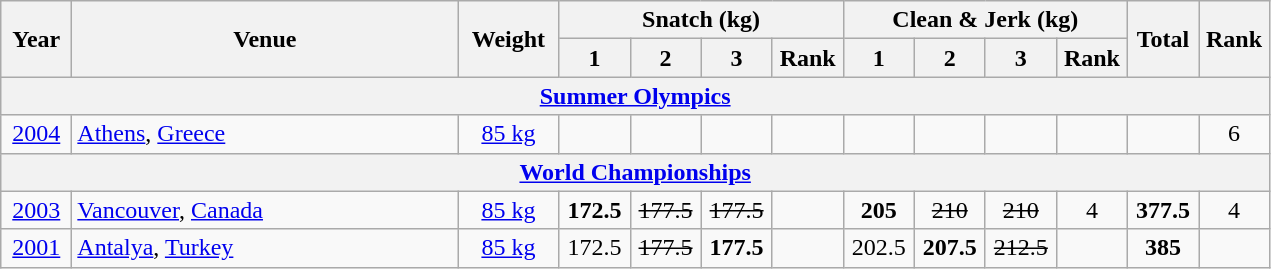<table class = "wikitable" style="text-align:center;">
<tr>
<th rowspan=2 width=40>Year</th>
<th rowspan=2 width=250>Venue</th>
<th rowspan=2 width=60>Weight</th>
<th colspan=4>Snatch (kg)</th>
<th colspan=4>Clean & Jerk (kg)</th>
<th rowspan=2 width=40>Total</th>
<th rowspan=2 width=40>Rank</th>
</tr>
<tr>
<th width=40>1</th>
<th width=40>2</th>
<th width=40>3</th>
<th width=40>Rank</th>
<th width=40>1</th>
<th width=40>2</th>
<th width=40>3</th>
<th width=40>Rank</th>
</tr>
<tr>
<th colspan=13><a href='#'>Summer Olympics</a></th>
</tr>
<tr>
<td><a href='#'>2004</a></td>
<td align=left> <a href='#'>Athens</a>, <a href='#'>Greece</a></td>
<td><a href='#'>85 kg</a></td>
<td></td>
<td></td>
<td></td>
<td></td>
<td></td>
<td></td>
<td></td>
<td></td>
<td></td>
<td>6</td>
</tr>
<tr>
<th colspan=13><a href='#'>World Championships</a></th>
</tr>
<tr>
<td><a href='#'>2003</a></td>
<td align=left> <a href='#'>Vancouver</a>, <a href='#'>Canada</a></td>
<td><a href='#'>85 kg</a></td>
<td><strong>172.5</strong></td>
<td><s>177.5</s></td>
<td><s>177.5</s></td>
<td></td>
<td><strong>205</strong></td>
<td><s>210</s></td>
<td><s>210</s></td>
<td>4</td>
<td><strong>377.5</strong></td>
<td>4</td>
</tr>
<tr>
<td><a href='#'>2001</a></td>
<td align=left> <a href='#'>Antalya</a>, <a href='#'>Turkey</a></td>
<td><a href='#'>85 kg</a></td>
<td>172.5</td>
<td><s>177.5</s></td>
<td><strong>177.5</strong></td>
<td></td>
<td>202.5</td>
<td><strong>207.5</strong></td>
<td><s>212.5</s></td>
<td></td>
<td><strong>385</strong></td>
<td></td>
</tr>
</table>
